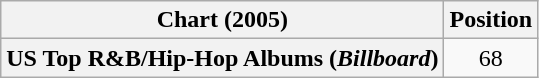<table class="wikitable plainrowheaders" style="text-align:center">
<tr>
<th scope="col">Chart (2005)</th>
<th scope="col">Position</th>
</tr>
<tr>
<th scope="row">US Top R&B/Hip-Hop Albums (<em>Billboard</em>)</th>
<td>68</td>
</tr>
</table>
